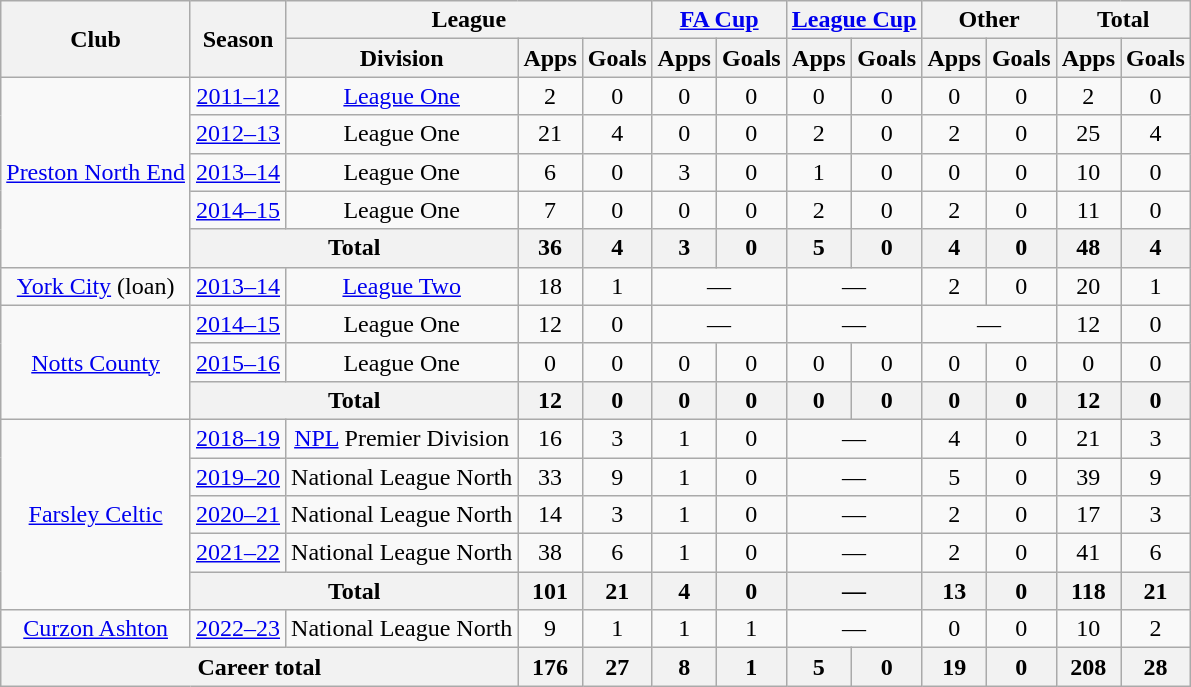<table class=wikitable style="text-align: center;">
<tr>
<th rowspan=2>Club</th>
<th rowspan=2>Season</th>
<th colspan=3>League</th>
<th colspan=2><a href='#'>FA Cup</a></th>
<th colspan=2><a href='#'>League Cup</a></th>
<th colspan=2>Other</th>
<th colspan=2>Total</th>
</tr>
<tr>
<th>Division</th>
<th>Apps</th>
<th>Goals</th>
<th>Apps</th>
<th>Goals</th>
<th>Apps</th>
<th>Goals</th>
<th>Apps</th>
<th>Goals</th>
<th>Apps</th>
<th>Goals</th>
</tr>
<tr>
<td rowspan=5><a href='#'>Preston North End</a></td>
<td><a href='#'>2011–12</a></td>
<td><a href='#'>League One</a></td>
<td>2</td>
<td>0</td>
<td>0</td>
<td>0</td>
<td>0</td>
<td>0</td>
<td>0</td>
<td>0</td>
<td>2</td>
<td>0</td>
</tr>
<tr>
<td><a href='#'>2012–13</a></td>
<td>League One</td>
<td>21</td>
<td>4</td>
<td>0</td>
<td>0</td>
<td>2</td>
<td>0</td>
<td>2</td>
<td>0</td>
<td>25</td>
<td>4</td>
</tr>
<tr>
<td><a href='#'>2013–14</a></td>
<td>League One</td>
<td>6</td>
<td>0</td>
<td>3</td>
<td>0</td>
<td>1</td>
<td>0</td>
<td>0</td>
<td>0</td>
<td>10</td>
<td>0</td>
</tr>
<tr>
<td><a href='#'>2014–15</a></td>
<td>League One</td>
<td>7</td>
<td>0</td>
<td>0</td>
<td>0</td>
<td>2</td>
<td>0</td>
<td>2</td>
<td>0</td>
<td>11</td>
<td>0</td>
</tr>
<tr>
<th colspan=2>Total</th>
<th>36</th>
<th>4</th>
<th>3</th>
<th>0</th>
<th>5</th>
<th>0</th>
<th>4</th>
<th>0</th>
<th>48</th>
<th>4</th>
</tr>
<tr>
<td><a href='#'>York City</a> (loan)</td>
<td><a href='#'>2013–14</a></td>
<td><a href='#'>League Two</a></td>
<td>18</td>
<td>1</td>
<td colspan=2>—</td>
<td colspan=2>—</td>
<td>2</td>
<td>0</td>
<td>20</td>
<td>1</td>
</tr>
<tr>
<td rowspan=3><a href='#'>Notts County</a></td>
<td><a href='#'>2014–15</a></td>
<td>League One</td>
<td>12</td>
<td>0</td>
<td colspan=2>—</td>
<td colspan=2>—</td>
<td colspan=2>—</td>
<td>12</td>
<td>0</td>
</tr>
<tr>
<td><a href='#'>2015–16</a></td>
<td>League One</td>
<td>0</td>
<td>0</td>
<td>0</td>
<td>0</td>
<td>0</td>
<td>0</td>
<td>0</td>
<td>0</td>
<td>0</td>
<td>0</td>
</tr>
<tr>
<th colspan=2>Total</th>
<th>12</th>
<th>0</th>
<th>0</th>
<th>0</th>
<th>0</th>
<th>0</th>
<th>0</th>
<th>0</th>
<th>12</th>
<th>0</th>
</tr>
<tr>
<td rowspan=5><a href='#'>Farsley Celtic</a></td>
<td><a href='#'>2018–19</a></td>
<td><a href='#'>NPL</a> Premier Division</td>
<td>16</td>
<td>3</td>
<td>1</td>
<td>0</td>
<td colspan=2>—</td>
<td>4</td>
<td>0</td>
<td>21</td>
<td>3</td>
</tr>
<tr>
<td><a href='#'>2019–20</a></td>
<td>National League North</td>
<td>33</td>
<td>9</td>
<td>1</td>
<td>0</td>
<td colspan=2>—</td>
<td>5</td>
<td>0</td>
<td>39</td>
<td>9</td>
</tr>
<tr>
<td><a href='#'>2020–21</a></td>
<td>National League North</td>
<td>14</td>
<td>3</td>
<td>1</td>
<td>0</td>
<td colspan=2>—</td>
<td>2</td>
<td>0</td>
<td>17</td>
<td>3</td>
</tr>
<tr>
<td><a href='#'>2021–22</a></td>
<td>National League North</td>
<td>38</td>
<td>6</td>
<td>1</td>
<td>0</td>
<td colspan=2>—</td>
<td>2</td>
<td>0</td>
<td>41</td>
<td>6</td>
</tr>
<tr>
<th colspan=2>Total</th>
<th>101</th>
<th>21</th>
<th>4</th>
<th>0</th>
<th colspan=2>—</th>
<th>13</th>
<th>0</th>
<th>118</th>
<th>21</th>
</tr>
<tr>
<td><a href='#'>Curzon Ashton</a></td>
<td><a href='#'>2022–23</a></td>
<td>National League North</td>
<td>9</td>
<td>1</td>
<td>1</td>
<td>1</td>
<td colspan=2>—</td>
<td>0</td>
<td>0</td>
<td>10</td>
<td>2</td>
</tr>
<tr>
<th colspan=3>Career total</th>
<th>176</th>
<th>27</th>
<th>8</th>
<th>1</th>
<th>5</th>
<th>0</th>
<th>19</th>
<th>0</th>
<th>208</th>
<th>28</th>
</tr>
</table>
